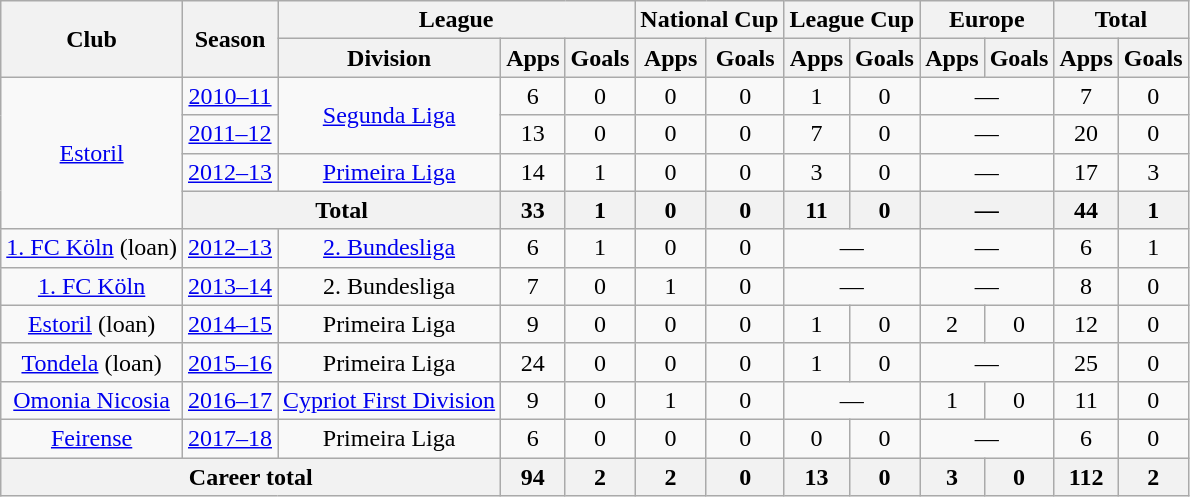<table class="wikitable" style="text-align:center">
<tr>
<th rowspan="2">Club</th>
<th rowspan="2">Season</th>
<th colspan="3">League</th>
<th colspan="2">National Cup</th>
<th colspan="2">League Cup</th>
<th colspan="2">Europe</th>
<th colspan="2">Total</th>
</tr>
<tr>
<th>Division</th>
<th>Apps</th>
<th>Goals</th>
<th>Apps</th>
<th>Goals</th>
<th>Apps</th>
<th>Goals</th>
<th>Apps</th>
<th>Goals</th>
<th>Apps</th>
<th>Goals</th>
</tr>
<tr>
<td rowspan="4"><a href='#'>Estoril</a></td>
<td><a href='#'>2010–11</a></td>
<td rowspan="2"><a href='#'>Segunda Liga</a></td>
<td>6</td>
<td>0</td>
<td>0</td>
<td>0</td>
<td>1</td>
<td>0</td>
<td colspan="2">—</td>
<td>7</td>
<td>0</td>
</tr>
<tr>
<td><a href='#'>2011–12</a></td>
<td>13</td>
<td>0</td>
<td>0</td>
<td>0</td>
<td>7</td>
<td>0</td>
<td colspan="2">—</td>
<td>20</td>
<td>0</td>
</tr>
<tr>
<td><a href='#'>2012–13</a></td>
<td><a href='#'>Primeira Liga</a></td>
<td>14</td>
<td>1</td>
<td>0</td>
<td>0</td>
<td>3</td>
<td>0</td>
<td colspan="2">—</td>
<td>17</td>
<td>3</td>
</tr>
<tr>
<th colspan="2">Total</th>
<th>33</th>
<th>1</th>
<th>0</th>
<th>0</th>
<th>11</th>
<th>0</th>
<th colspan="2">—</th>
<th>44</th>
<th>1</th>
</tr>
<tr>
<td><a href='#'>1. FC Köln</a> (loan)</td>
<td><a href='#'>2012–13</a></td>
<td><a href='#'>2. Bundesliga</a></td>
<td>6</td>
<td>1</td>
<td>0</td>
<td>0</td>
<td colspan="2">—</td>
<td colspan="2">—</td>
<td>6</td>
<td>1</td>
</tr>
<tr>
<td><a href='#'>1. FC Köln</a></td>
<td><a href='#'>2013–14</a></td>
<td>2. Bundesliga</td>
<td>7</td>
<td>0</td>
<td>1</td>
<td>0</td>
<td colspan="2">—</td>
<td colspan="2">—</td>
<td>8</td>
<td>0</td>
</tr>
<tr>
<td><a href='#'>Estoril</a> (loan)</td>
<td><a href='#'>2014–15</a></td>
<td>Primeira Liga</td>
<td>9</td>
<td>0</td>
<td>0</td>
<td>0</td>
<td>1</td>
<td>0</td>
<td>2</td>
<td>0</td>
<td>12</td>
<td>0</td>
</tr>
<tr>
<td><a href='#'>Tondela</a> (loan)</td>
<td><a href='#'>2015–16</a></td>
<td>Primeira Liga</td>
<td>24</td>
<td>0</td>
<td>0</td>
<td>0</td>
<td>1</td>
<td>0</td>
<td colspan="2">—</td>
<td>25</td>
<td>0</td>
</tr>
<tr>
<td><a href='#'>Omonia Nicosia</a></td>
<td><a href='#'>2016–17</a></td>
<td><a href='#'>Cypriot First Division</a></td>
<td>9</td>
<td>0</td>
<td>1</td>
<td>0</td>
<td colspan="2">—</td>
<td>1</td>
<td>0</td>
<td>11</td>
<td>0</td>
</tr>
<tr>
<td><a href='#'>Feirense</a></td>
<td><a href='#'>2017–18</a></td>
<td>Primeira Liga</td>
<td>6</td>
<td>0</td>
<td>0</td>
<td>0</td>
<td>0</td>
<td>0</td>
<td colspan="2">—</td>
<td>6</td>
<td>0</td>
</tr>
<tr>
<th colspan="3">Career total</th>
<th>94</th>
<th>2</th>
<th>2</th>
<th>0</th>
<th>13</th>
<th>0</th>
<th>3</th>
<th>0</th>
<th>112</th>
<th>2</th>
</tr>
</table>
